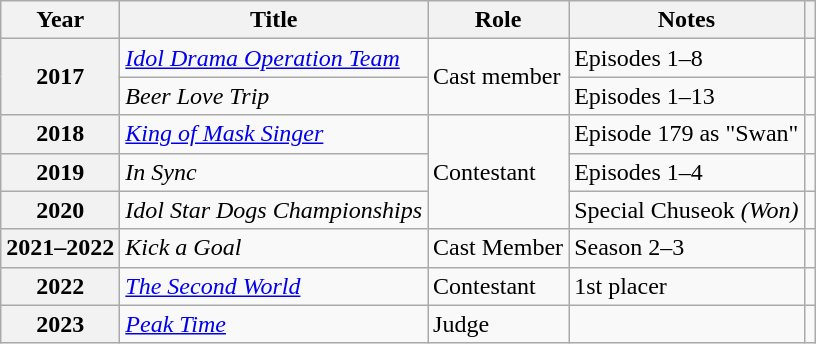<table class="wikitable plainrowheaders sortable">
<tr>
<th scope="col">Year</th>
<th scope="col">Title</th>
<th scope="col">Role</th>
<th scope="col">Notes</th>
<th scope="col" class="unsortable"></th>
</tr>
<tr>
<th scope="row" rowspan="2">2017</th>
<td><em><a href='#'>Idol Drama Operation Team</a></em></td>
<td rowspan="2">Cast member</td>
<td>Episodes 1–8</td>
<td style="text-align:center"></td>
</tr>
<tr>
<td><em>Beer Love Trip</em></td>
<td>Episodes 1–13</td>
<td style="text-align:center"></td>
</tr>
<tr>
<th scope="row">2018</th>
<td><em><a href='#'>King of Mask Singer</a></em></td>
<td rowspan="3">Contestant</td>
<td>Episode 179 as "Swan"</td>
<td style="text-align:center"></td>
</tr>
<tr>
<th scope="row">2019</th>
<td><em>In Sync</em></td>
<td>Episodes 1–4</td>
<td style="text-align:center"></td>
</tr>
<tr>
<th scope="row">2020</th>
<td><em>Idol Star Dogs Championships</em></td>
<td>Special Chuseok <em>(Won)</em></td>
<td style="text-align:center"></td>
</tr>
<tr>
<th scope="row">2021–2022</th>
<td><em>Kick a Goal</em></td>
<td>Cast Member</td>
<td>Season 2–3</td>
<td style="text-align:center"></td>
</tr>
<tr>
<th scope="row">2022</th>
<td><em><a href='#'>The Second World</a></em></td>
<td>Contestant</td>
<td>1st placer</td>
<td style="text-align:center"></td>
</tr>
<tr>
<th scope="row">2023</th>
<td><em><a href='#'>Peak Time</a></em></td>
<td>Judge</td>
<td></td>
<td style="text-align:center"></td>
</tr>
</table>
